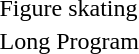<table>
<tr>
<td>Figure skating<br></td>
<td></td>
<td></td>
<td></td>
</tr>
<tr>
<td>Long Program<br></td>
<td></td>
<td></td>
<td></td>
</tr>
</table>
